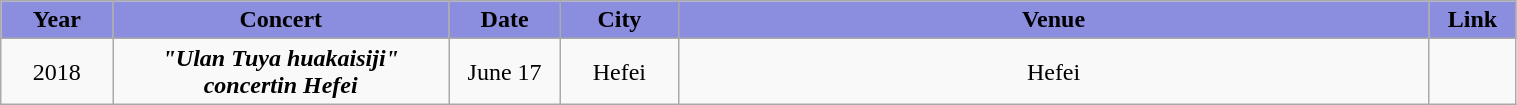<table class="wikitable sortable mw-collapsible" width="80%" style="text-align:center">
<tr align="center" style="background:#8B8EDE">
<td style="width:2%"><strong>Year</strong></td>
<td style="width:8%"><strong>Concert</strong></td>
<td style="width:2%"><strong>Date</strong></td>
<td style="width:2%"><strong>City</strong></td>
<td style="width:18%"><strong>Venue</strong></td>
<td style="width:1%"><strong>Link</strong></td>
</tr>
<tr>
<td rowspan="2">2018</td>
<td rowspan="2"><strong><em>"Ulan Tuya huakaisiji" concertin Hefei</em></strong></td>
<td>June 17</td>
<td>Hefei</td>
<td>Hefei</td>
<td></td>
</tr>
</table>
